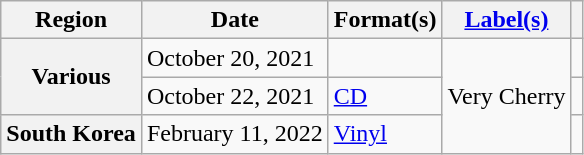<table class="wikitable plainrowheaders">
<tr>
<th scope="col">Region</th>
<th scope="col">Date</th>
<th scope="col">Format(s)</th>
<th scope="col"><a href='#'>Label(s)</a></th>
<th scope="col"></th>
</tr>
<tr>
<th scope="row" rowspan="2">Various</th>
<td>October 20, 2021</td>
<td></td>
<td rowspan="3">Very Cherry</td>
<td align="center"></td>
</tr>
<tr>
<td>October 22, 2021</td>
<td><a href='#'>CD</a></td>
<td align="center"></td>
</tr>
<tr>
<th scope="row">South Korea</th>
<td>February 11, 2022</td>
<td><a href='#'>Vinyl</a></td>
<td align="center"></td>
</tr>
</table>
